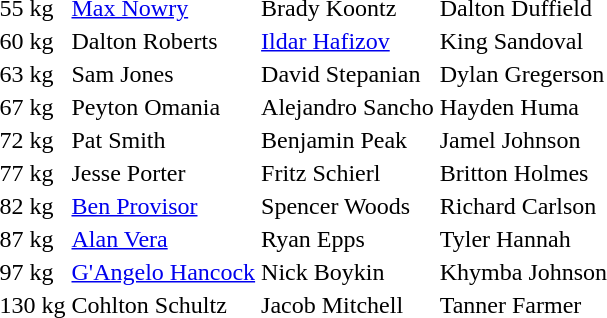<table>
<tr>
<td rowspan=1>55 kg</td>
<td rowspan=1> <a href='#'>Max Nowry</a></td>
<td rowspan=1> Brady Koontz</td>
<td> Dalton Duffield</td>
</tr>
<tr>
<td rowspan=1>60 kg</td>
<td rowspan=1> Dalton Roberts</td>
<td rowspan=1> <a href='#'>Ildar Hafizov</a></td>
<td> King Sandoval</td>
</tr>
<tr>
<td rowspan=1>63 kg</td>
<td rowspan=1> Sam Jones</td>
<td rowspan=1> David Stepanian</td>
<td> Dylan Gregerson</td>
</tr>
<tr>
<td rowspan=1>67 kg</td>
<td rowspan=1> Peyton Omania</td>
<td rowspan=1> Alejandro Sancho</td>
<td> Hayden Huma</td>
</tr>
<tr>
<td rowspan=1>72 kg</td>
<td rowspan=1> Pat Smith</td>
<td rowspan=1> Benjamin Peak</td>
<td> Jamel Johnson</td>
</tr>
<tr>
<td rowspan=1>77 kg</td>
<td rowspan=1> Jesse Porter</td>
<td rowspan=1> Fritz Schierl</td>
<td> Britton Holmes</td>
</tr>
<tr>
<td rowspan=1>82 kg</td>
<td rowspan=1> <a href='#'>Ben Provisor</a></td>
<td rowspan=1> Spencer Woods</td>
<td> Richard Carlson</td>
</tr>
<tr>
<td rowspan=1>87 kg</td>
<td rowspan=1> <a href='#'>Alan Vera</a></td>
<td rowspan=1> Ryan Epps</td>
<td> Tyler Hannah</td>
</tr>
<tr>
<td rowspan=1>97 kg</td>
<td rowspan=1> <a href='#'>G'Angelo Hancock</a></td>
<td rowspan=1> Nick Boykin</td>
<td> Khymba Johnson</td>
</tr>
<tr>
<td rowspan=1>130 kg</td>
<td rowspan=1> Cohlton Schultz</td>
<td rowspan=1> Jacob Mitchell</td>
<td> Tanner Farmer</td>
</tr>
</table>
